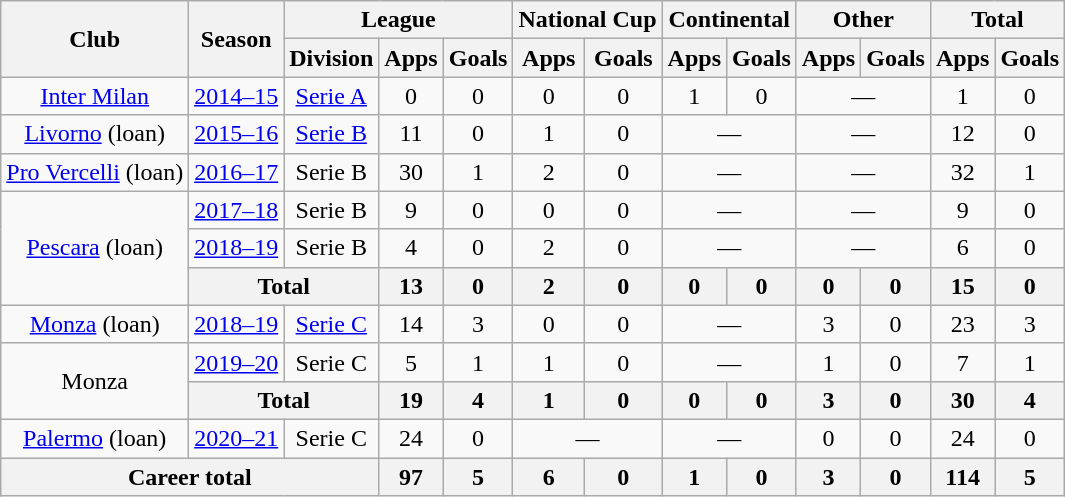<table class="wikitable" style="text-align: center;">
<tr>
<th rowspan="2">Club</th>
<th rowspan="2">Season</th>
<th colspan="3">League</th>
<th colspan="2">National Cup</th>
<th colspan="2">Continental</th>
<th colspan="2">Other</th>
<th colspan="2">Total</th>
</tr>
<tr>
<th>Division</th>
<th>Apps</th>
<th>Goals</th>
<th>Apps</th>
<th>Goals</th>
<th>Apps</th>
<th>Goals</th>
<th>Apps</th>
<th>Goals</th>
<th>Apps</th>
<th>Goals</th>
</tr>
<tr>
<td><a href='#'>Inter Milan</a></td>
<td><a href='#'>2014–15</a></td>
<td><a href='#'>Serie A</a></td>
<td>0</td>
<td>0</td>
<td>0</td>
<td>0</td>
<td>1</td>
<td>0</td>
<td colspan="2">—</td>
<td>1</td>
<td>0</td>
</tr>
<tr>
<td><a href='#'>Livorno</a> (loan)</td>
<td><a href='#'>2015–16</a></td>
<td><a href='#'>Serie B</a></td>
<td>11</td>
<td>0</td>
<td>1</td>
<td>0</td>
<td colspan="2">—</td>
<td colspan="2">—</td>
<td>12</td>
<td>0</td>
</tr>
<tr>
<td><a href='#'>Pro Vercelli</a> (loan)</td>
<td><a href='#'>2016–17</a></td>
<td>Serie B</td>
<td>30</td>
<td>1</td>
<td>2</td>
<td>0</td>
<td colspan="2">—</td>
<td colspan="2">—</td>
<td>32</td>
<td>1</td>
</tr>
<tr>
<td rowspan="3"><a href='#'>Pescara</a> (loan)</td>
<td><a href='#'>2017–18</a></td>
<td>Serie B</td>
<td>9</td>
<td>0</td>
<td>0</td>
<td>0</td>
<td colspan="2">—</td>
<td colspan="2">—</td>
<td>9</td>
<td>0</td>
</tr>
<tr>
<td><a href='#'>2018–19</a></td>
<td>Serie B</td>
<td>4</td>
<td>0</td>
<td>2</td>
<td>0</td>
<td colspan="2">—</td>
<td colspan="2">—</td>
<td>6</td>
<td>0</td>
</tr>
<tr>
<th colspan="2">Total</th>
<th>13</th>
<th>0</th>
<th>2</th>
<th>0</th>
<th>0</th>
<th>0</th>
<th>0</th>
<th>0</th>
<th>15</th>
<th>0</th>
</tr>
<tr>
<td><a href='#'>Monza</a> (loan)</td>
<td><a href='#'>2018–19</a></td>
<td><a href='#'>Serie C</a></td>
<td>14</td>
<td>3</td>
<td>0</td>
<td>0</td>
<td colspan="2">—</td>
<td>3</td>
<td>0</td>
<td>23</td>
<td>3</td>
</tr>
<tr>
<td rowspan="2">Monza</td>
<td><a href='#'>2019–20</a></td>
<td>Serie C</td>
<td>5</td>
<td>1</td>
<td>1</td>
<td>0</td>
<td colspan="2">—</td>
<td>1</td>
<td>0</td>
<td>7</td>
<td>1</td>
</tr>
<tr>
<th colspan="2">Total</th>
<th>19</th>
<th>4</th>
<th>1</th>
<th>0</th>
<th>0</th>
<th>0</th>
<th>3</th>
<th>0</th>
<th>30</th>
<th>4</th>
</tr>
<tr>
<td><a href='#'>Palermo</a> (loan)</td>
<td><a href='#'>2020–21</a></td>
<td>Serie C</td>
<td>24</td>
<td>0</td>
<td colspan="2">—</td>
<td colspan="2">—</td>
<td>0</td>
<td>0</td>
<td>24</td>
<td>0</td>
</tr>
<tr>
<th colspan="3">Career total</th>
<th>97</th>
<th>5</th>
<th>6</th>
<th>0</th>
<th>1</th>
<th>0</th>
<th>3</th>
<th>0</th>
<th>114</th>
<th>5</th>
</tr>
</table>
